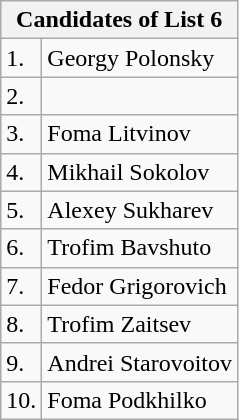<table class=wikitable>
<tr>
<th colspan=3>Candidates of List 6</th>
</tr>
<tr>
<td>1.</td>
<td>Georgy Polonsky</td>
</tr>
<tr>
<td>2.</td>
<td></td>
</tr>
<tr>
<td>3.</td>
<td>Foma Litvinov</td>
</tr>
<tr>
<td>4.</td>
<td>Mikhail Sokolov</td>
</tr>
<tr>
<td>5.</td>
<td>Alexey Sukharev</td>
</tr>
<tr>
<td>6.</td>
<td>Trofim Bavshuto</td>
</tr>
<tr>
<td>7.</td>
<td>Fedor Grigorovich</td>
</tr>
<tr>
<td>8.</td>
<td>Trofim Zaitsev</td>
</tr>
<tr>
<td>9.</td>
<td>Andrei Starovoitov</td>
</tr>
<tr>
<td>10.</td>
<td>Foma Podkhilko</td>
</tr>
</table>
